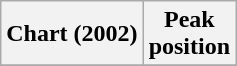<table class="wikitable sortable">
<tr>
<th>Chart (2002)</th>
<th>Peak<br>position</th>
</tr>
<tr>
</tr>
</table>
